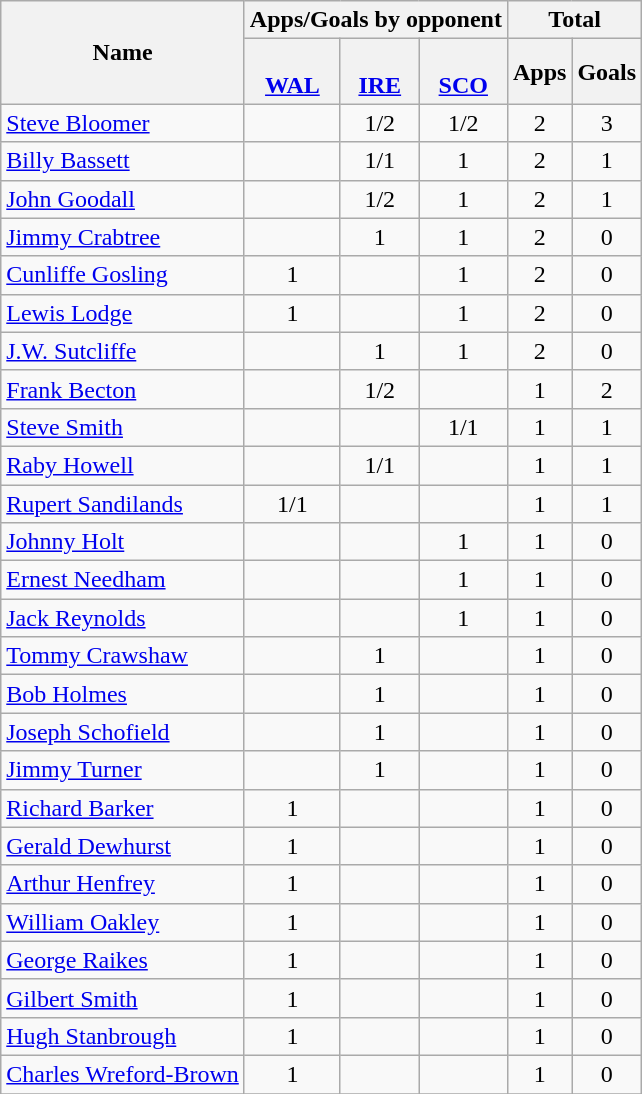<table class="wikitable sortable" style="text-align: center;">
<tr>
<th rowspan=2>Name</th>
<th colspan=3>Apps/Goals by opponent</th>
<th colspan=2>Total</th>
</tr>
<tr>
<th><br><a href='#'>WAL</a></th>
<th><br><a href='#'>IRE</a></th>
<th><br><a href='#'>SCO</a></th>
<th>Apps</th>
<th>Goals</th>
</tr>
<tr>
<td align=left><a href='#'>Steve Bloomer</a></td>
<td></td>
<td>1/2</td>
<td>1/2</td>
<td>2</td>
<td>3</td>
</tr>
<tr>
<td align=left><a href='#'>Billy Bassett</a></td>
<td></td>
<td>1/1</td>
<td>1</td>
<td>2</td>
<td>1</td>
</tr>
<tr>
<td align=left><a href='#'>John Goodall</a></td>
<td></td>
<td>1/2</td>
<td>1</td>
<td>2</td>
<td>1</td>
</tr>
<tr>
<td align=left><a href='#'>Jimmy Crabtree</a></td>
<td></td>
<td>1</td>
<td>1</td>
<td>2</td>
<td>0</td>
</tr>
<tr>
<td align=left><a href='#'>Cunliffe Gosling</a></td>
<td>1</td>
<td></td>
<td>1</td>
<td>2</td>
<td>0</td>
</tr>
<tr>
<td align=left><a href='#'>Lewis Lodge</a></td>
<td>1</td>
<td></td>
<td>1</td>
<td>2</td>
<td>0</td>
</tr>
<tr>
<td align=left><a href='#'>J.W. Sutcliffe</a></td>
<td></td>
<td>1</td>
<td>1</td>
<td>2</td>
<td>0</td>
</tr>
<tr>
<td align=left><a href='#'>Frank Becton</a></td>
<td></td>
<td>1/2</td>
<td></td>
<td>1</td>
<td>2</td>
</tr>
<tr>
<td align=left><a href='#'>Steve Smith</a></td>
<td></td>
<td></td>
<td>1/1</td>
<td>1</td>
<td>1</td>
</tr>
<tr>
<td align=left><a href='#'>Raby Howell</a></td>
<td></td>
<td>1/1</td>
<td></td>
<td>1</td>
<td>1</td>
</tr>
<tr>
<td align=left><a href='#'>Rupert Sandilands</a></td>
<td>1/1</td>
<td></td>
<td></td>
<td>1</td>
<td>1</td>
</tr>
<tr>
<td align=left><a href='#'>Johnny Holt</a></td>
<td></td>
<td></td>
<td>1</td>
<td>1</td>
<td>0</td>
</tr>
<tr>
<td align=left><a href='#'>Ernest Needham</a></td>
<td></td>
<td></td>
<td>1</td>
<td>1</td>
<td>0</td>
</tr>
<tr>
<td align=left><a href='#'>Jack Reynolds</a></td>
<td></td>
<td></td>
<td>1</td>
<td>1</td>
<td>0</td>
</tr>
<tr>
<td align=left><a href='#'>Tommy Crawshaw</a></td>
<td></td>
<td>1</td>
<td></td>
<td>1</td>
<td>0</td>
</tr>
<tr>
<td align=left><a href='#'>Bob Holmes</a></td>
<td></td>
<td>1</td>
<td></td>
<td>1</td>
<td>0</td>
</tr>
<tr>
<td align=left><a href='#'>Joseph Schofield</a></td>
<td></td>
<td>1</td>
<td></td>
<td>1</td>
<td>0</td>
</tr>
<tr>
<td align=left><a href='#'>Jimmy Turner</a></td>
<td></td>
<td>1</td>
<td></td>
<td>1</td>
<td>0</td>
</tr>
<tr>
<td align=left><a href='#'>Richard Barker</a></td>
<td>1</td>
<td></td>
<td></td>
<td>1</td>
<td>0</td>
</tr>
<tr>
<td align=left><a href='#'>Gerald Dewhurst</a></td>
<td>1</td>
<td></td>
<td></td>
<td>1</td>
<td>0</td>
</tr>
<tr>
<td align=left><a href='#'>Arthur Henfrey</a></td>
<td>1</td>
<td></td>
<td></td>
<td>1</td>
<td>0</td>
</tr>
<tr>
<td align=left><a href='#'>William Oakley</a></td>
<td>1</td>
<td></td>
<td></td>
<td>1</td>
<td>0</td>
</tr>
<tr>
<td align=left><a href='#'>George Raikes</a></td>
<td>1</td>
<td></td>
<td></td>
<td>1</td>
<td>0</td>
</tr>
<tr>
<td align=left><a href='#'>Gilbert Smith</a></td>
<td>1</td>
<td></td>
<td></td>
<td>1</td>
<td>0</td>
</tr>
<tr>
<td align=left><a href='#'>Hugh Stanbrough</a></td>
<td>1</td>
<td></td>
<td></td>
<td>1</td>
<td>0</td>
</tr>
<tr>
<td align=left><a href='#'>Charles Wreford-Brown</a></td>
<td>1</td>
<td></td>
<td></td>
<td>1</td>
<td>0</td>
</tr>
<tr>
</tr>
</table>
